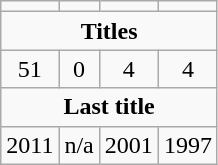<table class="wikitable" border="0">
<tr>
<td></td>
<td></td>
<td></td>
<td></td>
</tr>
<tr>
<td colspan="4" align="center"><strong>Titles</strong></td>
</tr>
<tr>
<td align="center">51</td>
<td align="center">0</td>
<td align="center">4</td>
<td align="center">4</td>
</tr>
<tr>
<td colspan="4" align="center"><strong>Last title</strong></td>
</tr>
<tr>
<td align="center">2011</td>
<td align="center">n/a</td>
<td align="center">2001</td>
<td align="center">1997</td>
</tr>
</table>
